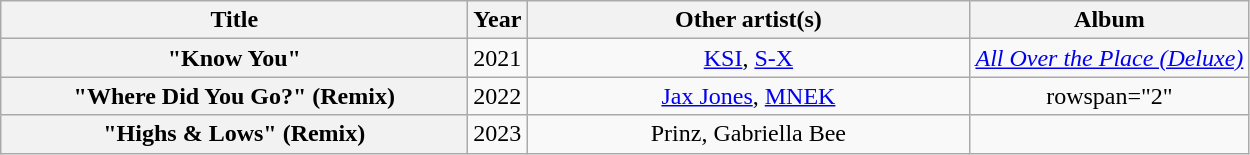<table class="wikitable plainrowheaders" style="text-align:center;">
<tr>
<th scope="col" style="width:19em;">Title</th>
<th scope="col" style="width:1em;">Year</th>
<th scope="col" style="width:18em;">Other artist(s)</th>
<th scope="col">Album</th>
</tr>
<tr>
<th scope="row">"Know You"</th>
<td>2021</td>
<td><a href='#'>KSI</a>, <a href='#'>S-X</a></td>
<td><em><a href='#'>All Over the Place (Deluxe)</a></em></td>
</tr>
<tr>
<th scope="row">"Where Did You Go?" (Remix)</th>
<td>2022</td>
<td><a href='#'>Jax Jones</a>, <a href='#'>MNEK</a></td>
<td>rowspan="2" </td>
</tr>
<tr>
<th scope="row">"Highs & Lows" (Remix)</th>
<td>2023</td>
<td>Prinz, Gabriella Bee</td>
</tr>
</table>
